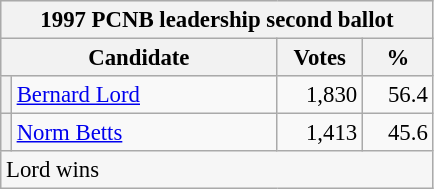<table class="wikitable" style="font-size: 95%;">
<tr style="background-color:#E9E9E9">
<th colspan="4">1997 PCNB leadership second ballot</th>
</tr>
<tr style="background-color:#E9E9E9">
<th colspan="2" style="width: 170px">Candidate</th>
<th style="width: 50px">Votes</th>
<th style="width: 40px">%</th>
</tr>
<tr>
<th></th>
<td style="width: 170px"><a href='#'>Bernard Lord</a></td>
<td align="right">1,830</td>
<td align="right">56.4</td>
</tr>
<tr>
<th></th>
<td style="width: 170px"><a href='#'>Norm Betts</a></td>
<td align="right">1,413</td>
<td align="right">45.6</td>
</tr>
<tr style="background-color:#F6F6F6">
<td colspan="4">Lord wins</td>
</tr>
</table>
